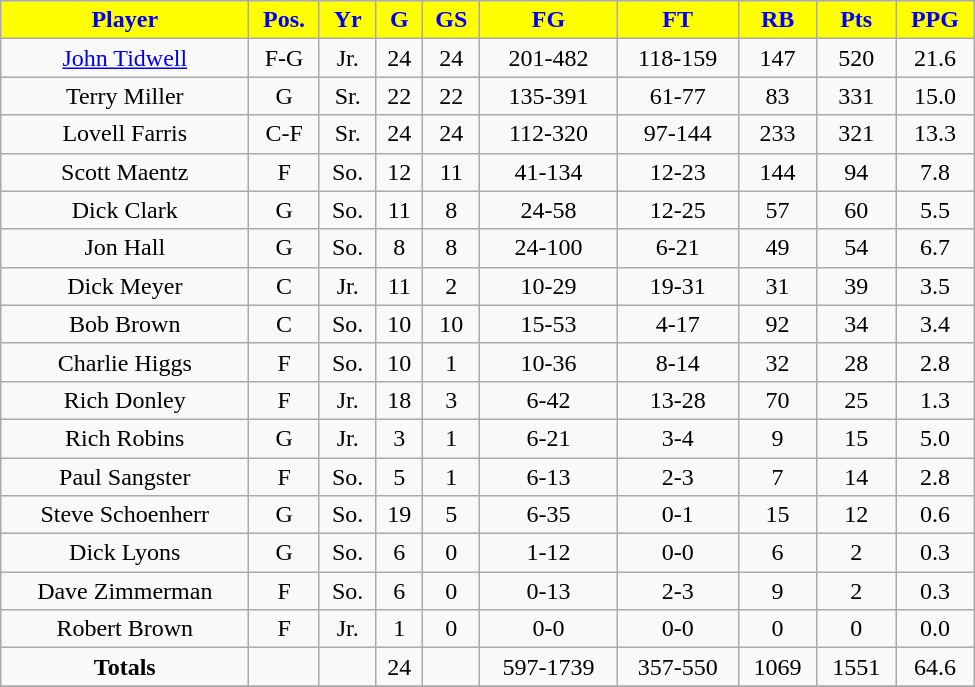<table class="wikitable" width="650">
<tr align="center"  style="background:yellow;color:blue;">
<td><strong>Player</strong></td>
<td><strong>Pos.</strong></td>
<td><strong>Yr</strong></td>
<td><strong>G</strong></td>
<td><strong>GS</strong></td>
<td><strong>FG</strong></td>
<td><strong>FT</strong></td>
<td><strong>RB</strong></td>
<td><strong>Pts</strong></td>
<td><strong>PPG</strong></td>
</tr>
<tr align="center" bgcolor="">
<td><a href='#'>John Tidwell</a></td>
<td>F-G</td>
<td>Jr.</td>
<td>24</td>
<td>24</td>
<td>201-482</td>
<td>118-159</td>
<td>147</td>
<td>520</td>
<td>21.6</td>
</tr>
<tr align="center" bgcolor="">
<td>Terry Miller</td>
<td>G</td>
<td>Sr.</td>
<td>22</td>
<td>22</td>
<td>135-391</td>
<td>61-77</td>
<td>83</td>
<td>331</td>
<td>15.0</td>
</tr>
<tr align="center" bgcolor="">
<td>Lovell Farris</td>
<td>C-F</td>
<td>Sr.</td>
<td>24</td>
<td>24</td>
<td>112-320</td>
<td>97-144</td>
<td>233</td>
<td>321</td>
<td>13.3</td>
</tr>
<tr align="center" bgcolor="">
<td>Scott Maentz</td>
<td>F</td>
<td>So.</td>
<td>12</td>
<td>11</td>
<td>41-134</td>
<td>12-23</td>
<td>144</td>
<td>94</td>
<td>7.8</td>
</tr>
<tr align="center" bgcolor="">
<td>Dick Clark</td>
<td>G</td>
<td>So.</td>
<td>11</td>
<td>8</td>
<td>24-58</td>
<td>12-25</td>
<td>57</td>
<td>60</td>
<td>5.5</td>
</tr>
<tr align="center" bgcolor="">
<td>Jon Hall</td>
<td>G</td>
<td>So.</td>
<td>8</td>
<td>8</td>
<td>24-100</td>
<td>6-21</td>
<td>49</td>
<td>54</td>
<td>6.7</td>
</tr>
<tr align="center" bgcolor="">
<td>Dick Meyer</td>
<td>C</td>
<td>Jr.</td>
<td>11</td>
<td>2</td>
<td>10-29</td>
<td>19-31</td>
<td>31</td>
<td>39</td>
<td>3.5</td>
</tr>
<tr align="center" bgcolor="">
<td>Bob Brown</td>
<td>C</td>
<td>So.</td>
<td>10</td>
<td>10</td>
<td>15-53</td>
<td>4-17</td>
<td>92</td>
<td>34</td>
<td>3.4</td>
</tr>
<tr align="center" bgcolor="">
<td>Charlie Higgs</td>
<td>F</td>
<td>So.</td>
<td>10</td>
<td>1</td>
<td>10-36</td>
<td>8-14</td>
<td>32</td>
<td>28</td>
<td>2.8</td>
</tr>
<tr align="center" bgcolor="">
<td>Rich Donley</td>
<td>F</td>
<td>Jr.</td>
<td>18</td>
<td>3</td>
<td>6-42</td>
<td>13-28</td>
<td>70</td>
<td>25</td>
<td>1.3</td>
</tr>
<tr align="center" bgcolor="">
<td>Rich Robins</td>
<td>G</td>
<td>Jr.</td>
<td>3</td>
<td>1</td>
<td>6-21</td>
<td>3-4</td>
<td>9</td>
<td>15</td>
<td>5.0</td>
</tr>
<tr align="center" bgcolor="">
<td>Paul Sangster</td>
<td>F</td>
<td>So.</td>
<td>5</td>
<td>1</td>
<td>6-13</td>
<td>2-3</td>
<td>7</td>
<td>14</td>
<td>2.8</td>
</tr>
<tr align="center" bgcolor="">
<td>Steve Schoenherr</td>
<td>G</td>
<td>So.</td>
<td>19</td>
<td>5</td>
<td>6-35</td>
<td>0-1</td>
<td>15</td>
<td>12</td>
<td>0.6</td>
</tr>
<tr align="center" bgcolor="">
<td>Dick Lyons</td>
<td>G</td>
<td>So.</td>
<td>6</td>
<td>0</td>
<td>1-12</td>
<td>0-0</td>
<td>6</td>
<td>2</td>
<td>0.3</td>
</tr>
<tr align="center" bgcolor="">
<td>Dave Zimmerman</td>
<td>F</td>
<td>So.</td>
<td>6</td>
<td>0</td>
<td>0-13</td>
<td>2-3</td>
<td>9</td>
<td>2</td>
<td>0.3</td>
</tr>
<tr align="center" bgcolor="">
<td>Robert Brown</td>
<td>F</td>
<td>Jr.</td>
<td>1</td>
<td>0</td>
<td>0-0</td>
<td>0-0</td>
<td>0</td>
<td>0</td>
<td>0.0</td>
</tr>
<tr align="center" bgcolor="">
<td><strong>Totals</strong></td>
<td></td>
<td></td>
<td>24</td>
<td></td>
<td>597-1739</td>
<td>357-550</td>
<td>1069</td>
<td>1551</td>
<td>64.6</td>
</tr>
<tr align="center" bgcolor="">
</tr>
</table>
